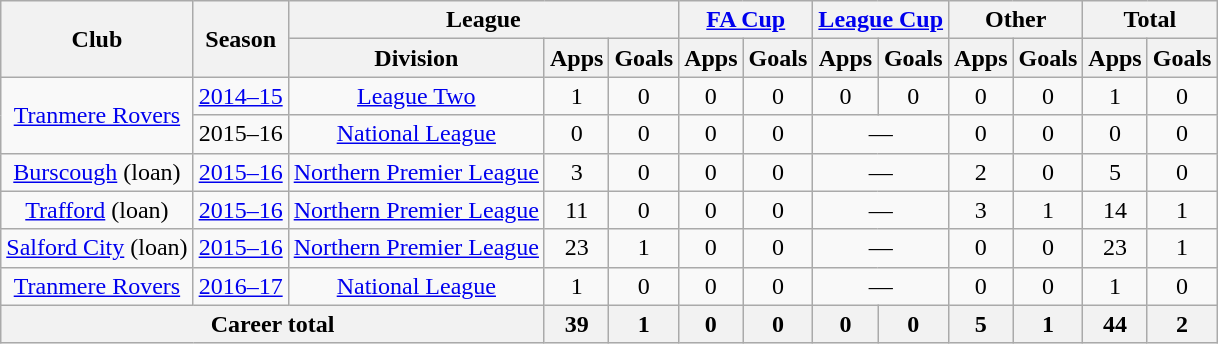<table class="wikitable" style="text-align: center;">
<tr>
<th rowspan="2">Club</th>
<th rowspan="2">Season</th>
<th colspan="3">League</th>
<th colspan="2"><a href='#'>FA Cup</a></th>
<th colspan="2"><a href='#'>League Cup</a></th>
<th colspan="2">Other</th>
<th colspan="2">Total</th>
</tr>
<tr>
<th>Division</th>
<th>Apps</th>
<th>Goals</th>
<th>Apps</th>
<th>Goals</th>
<th>Apps</th>
<th>Goals</th>
<th>Apps</th>
<th>Goals</th>
<th>Apps</th>
<th>Goals</th>
</tr>
<tr>
<td rowspan="2" valign="center"><a href='#'>Tranmere Rovers</a></td>
<td><a href='#'>2014–15</a></td>
<td><a href='#'>League Two</a></td>
<td>1</td>
<td>0</td>
<td>0</td>
<td>0</td>
<td>0</td>
<td>0</td>
<td>0</td>
<td>0</td>
<td>1</td>
<td>0</td>
</tr>
<tr>
<td>2015–16</td>
<td><a href='#'>National League</a></td>
<td>0</td>
<td>0</td>
<td>0</td>
<td>0</td>
<td colspan="2">—</td>
<td>0</td>
<td>0</td>
<td>0</td>
<td>0</td>
</tr>
<tr>
<td valign="center"><a href='#'>Burscough</a> (loan)</td>
<td><a href='#'>2015–16</a></td>
<td><a href='#'>Northern Premier League</a></td>
<td>3</td>
<td>0</td>
<td>0</td>
<td>0</td>
<td colspan="2">—</td>
<td>2</td>
<td>0</td>
<td>5</td>
<td>0</td>
</tr>
<tr>
<td valign="center"><a href='#'>Trafford</a> (loan)</td>
<td><a href='#'>2015–16</a></td>
<td><a href='#'>Northern Premier League</a></td>
<td>11</td>
<td>0</td>
<td>0</td>
<td>0</td>
<td colspan="2">—</td>
<td>3</td>
<td>1</td>
<td>14</td>
<td>1</td>
</tr>
<tr>
<td valign="center"><a href='#'>Salford City</a> (loan)</td>
<td><a href='#'>2015–16</a></td>
<td><a href='#'>Northern Premier League</a></td>
<td>23</td>
<td>1</td>
<td>0</td>
<td>0</td>
<td colspan="2">—</td>
<td>0</td>
<td>0</td>
<td>23</td>
<td>1</td>
</tr>
<tr>
<td valign="center"><a href='#'>Tranmere Rovers</a></td>
<td><a href='#'>2016–17</a></td>
<td><a href='#'>National League</a></td>
<td>1</td>
<td>0</td>
<td>0</td>
<td>0</td>
<td colspan="2">—</td>
<td>0</td>
<td>0</td>
<td>1</td>
<td>0</td>
</tr>
<tr>
<th colspan=3>Career total</th>
<th>39</th>
<th>1</th>
<th>0</th>
<th>0</th>
<th>0</th>
<th>0</th>
<th>5</th>
<th>1</th>
<th>44</th>
<th>2</th>
</tr>
</table>
